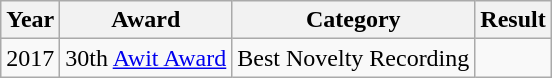<table class="wikitable">
<tr>
<th>Year</th>
<th>Award</th>
<th>Category</th>
<th>Result</th>
</tr>
<tr>
<td>2017</td>
<td>30th <a href='#'>Awit Award</a></td>
<td>Best Novelty Recording</td>
<td></td>
</tr>
</table>
